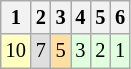<table class="wikitable" style="font-size: 85%;">
<tr>
<th>1</th>
<th>2</th>
<th>3</th>
<th>4</th>
<th>5</th>
<th>6</th>
</tr>
<tr align="center">
<td style="background:#FFFFBF;">10</td>
<td style="background:#DFDFDF;">7</td>
<td style="background:#FFDF9F;">5</td>
<td style="background:#DFFFDF;">3</td>
<td style="background:#DFFFDF;">2</td>
<td style="background:#DFFFDF;">1</td>
</tr>
</table>
